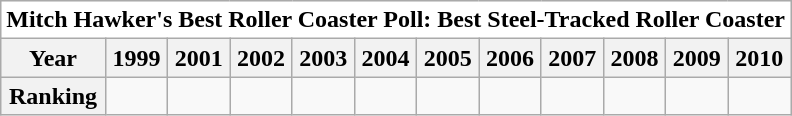<table class="wikitable">
<tr>
<th style="text-align:center; background:white;" colspan="500">Mitch Hawker's Best Roller Coaster Poll: Best Steel-Tracked Roller Coaster</th>
</tr>
<tr style="background:#white;">
<th style="text-align:center;">Year</th>
<th>1999</th>
<th>2001</th>
<th>2002</th>
<th>2003</th>
<th>2004</th>
<th>2005</th>
<th>2006</th>
<th>2007</th>
<th>2008</th>
<th>2009</th>
<th>2010</th>
</tr>
<tr>
<th style="text-align:center; background:#white;">Ranking</th>
<td></td>
<td></td>
<td></td>
<td></td>
<td></td>
<td></td>
<td></td>
<td></td>
<td></td>
<td></td>
<td></td>
</tr>
</table>
